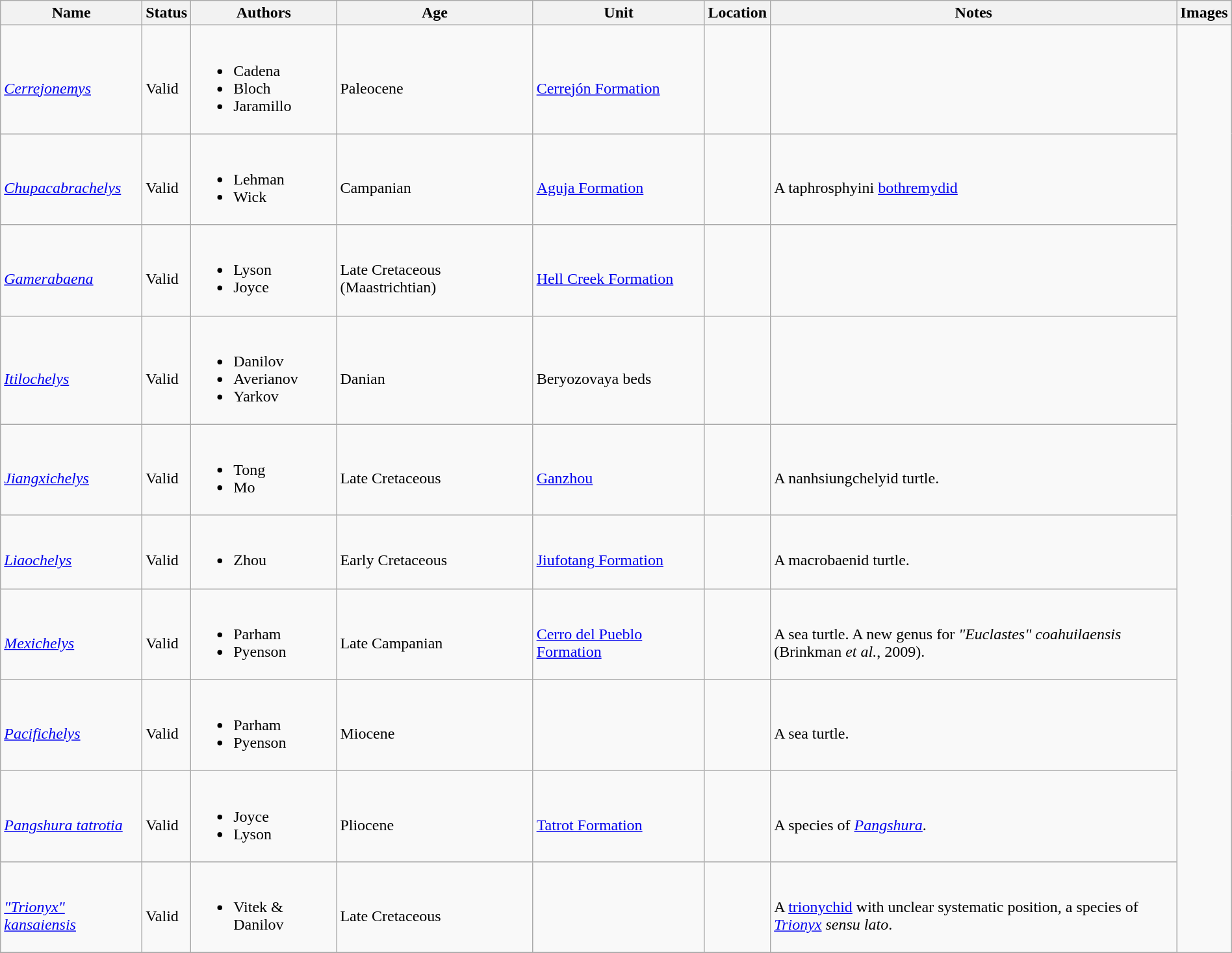<table class="wikitable sortable" align="center" width="100%">
<tr>
<th>Name</th>
<th>Status</th>
<th>Authors</th>
<th>Age</th>
<th>Unit</th>
<th>Location</th>
<th width="33%" class="unsortable">Notes</th>
<th class="unsortable">Images</th>
</tr>
<tr>
<td><br><em><a href='#'>Cerrejonemys</a></em></td>
<td><br>Valid</td>
<td><br><ul><li>Cadena</li><li>Bloch</li><li>Jaramillo</li></ul></td>
<td><br>Paleocene</td>
<td><br><a href='#'>Cerrejón Formation</a></td>
<td><br></td>
<td></td>
<td rowspan="99"><br></td>
</tr>
<tr>
<td><br><em><a href='#'>Chupacabrachelys</a></em></td>
<td><br>Valid</td>
<td><br><ul><li>Lehman</li><li>Wick</li></ul></td>
<td><br>Campanian</td>
<td><br><a href='#'>Aguja Formation</a></td>
<td><br></td>
<td><br>A taphrosphyini <a href='#'>bothremydid</a></td>
</tr>
<tr>
<td><br><em><a href='#'>Gamerabaena</a></em></td>
<td><br>Valid</td>
<td><br><ul><li>Lyson</li><li>Joyce</li></ul></td>
<td><br>Late Cretaceous (Maastrichtian)</td>
<td><br><a href='#'>Hell Creek Formation</a></td>
<td><br></td>
<td></td>
</tr>
<tr>
<td><br><em><a href='#'>Itilochelys</a></em></td>
<td><br>Valid</td>
<td><br><ul><li>Danilov</li><li>Averianov</li><li>Yarkov</li></ul></td>
<td><br>Danian</td>
<td><br>Beryozovaya beds</td>
<td><br></td>
<td></td>
</tr>
<tr>
<td><br><em><a href='#'>Jiangxichelys</a></em></td>
<td><br>Valid</td>
<td><br><ul><li>Tong</li><li>Mo</li></ul></td>
<td><br>Late Cretaceous</td>
<td><br><a href='#'>Ganzhou</a></td>
<td><br></td>
<td><br>A nanhsiungchelyid turtle.</td>
</tr>
<tr>
<td><br><em><a href='#'>Liaochelys</a></em></td>
<td><br>Valid</td>
<td><br><ul><li>Zhou</li></ul></td>
<td><br>Early Cretaceous</td>
<td><br><a href='#'>Jiufotang Formation</a></td>
<td><br></td>
<td><br>A macrobaenid turtle.</td>
</tr>
<tr>
<td><br><em><a href='#'>Mexichelys</a></em></td>
<td><br>Valid</td>
<td><br><ul><li>Parham</li><li>Pyenson</li></ul></td>
<td><br>Late Campanian</td>
<td><br><a href='#'>Cerro del Pueblo Formation</a></td>
<td><br></td>
<td><br>A sea turtle. A new genus for <em>"Euclastes" coahuilaensis</em> (Brinkman <em>et al.</em>, 2009).</td>
</tr>
<tr>
<td><br><em><a href='#'>Pacifichelys</a></em></td>
<td><br>Valid</td>
<td><br><ul><li>Parham</li><li>Pyenson</li></ul></td>
<td><br>Miocene</td>
<td></td>
<td><br> <br> </td>
<td><br>A sea turtle.</td>
</tr>
<tr>
<td><br><em><a href='#'>Pangshura tatrotia</a></em></td>
<td><br>Valid</td>
<td><br><ul><li>Joyce</li><li>Lyson</li></ul></td>
<td><br>Pliocene</td>
<td><br><a href='#'>Tatrot Formation</a></td>
<td><br></td>
<td><br>A species of <em><a href='#'>Pangshura</a></em>.</td>
</tr>
<tr>
<td><br><em><a href='#'>"Trionyx" kansaiensis</a></em></td>
<td><br>Valid</td>
<td><br><ul><li>Vitek & Danilov</li></ul></td>
<td><br>Late Cretaceous</td>
<td></td>
<td><br><br></td>
<td><br>A <a href='#'>trionychid</a> with unclear systematic position, a species of <em><a href='#'>Trionyx</a></em> <em>sensu lato</em>.</td>
</tr>
<tr>
</tr>
</table>
